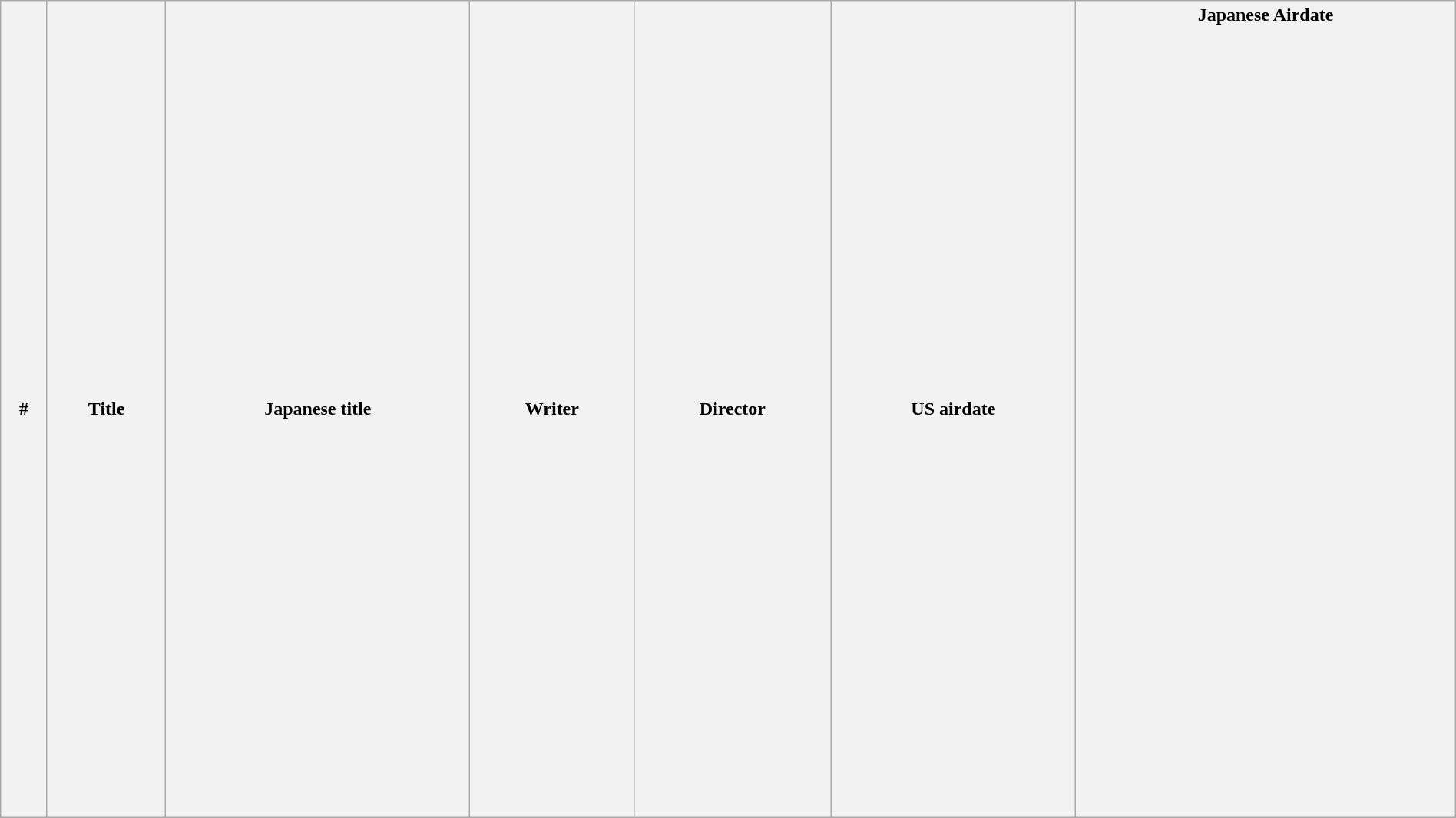<table class="wikitable" style="margin: auto; width: 100%;">
<tr>
<th>#</th>
<th>Title</th>
<th>Japanese title</th>
<th>Writer</th>
<th>Director</th>
<th>US airdate</th>
<th>Japanese Airdate<br><br><br><br><br><br><br><br><br><br><br><br><br><br><br><br><br><br><br><br><br><br><br><br><br><br><br><br><br><br><br><br><br><br><br><br><br><br><br></th>
</tr>
</table>
